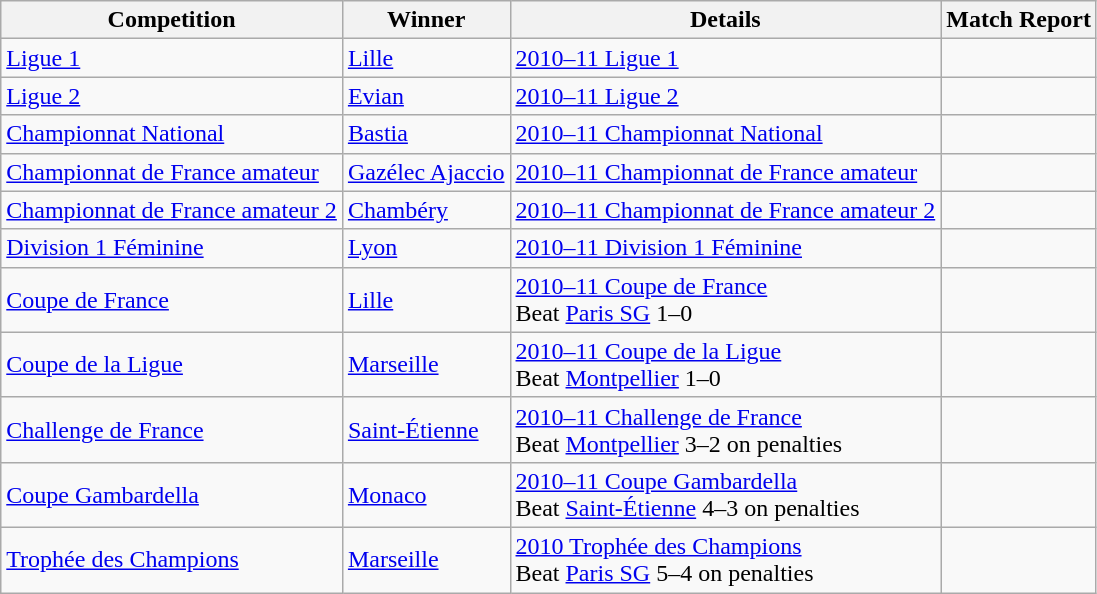<table class="wikitable">
<tr>
<th>Competition</th>
<th>Winner</th>
<th>Details</th>
<th>Match Report</th>
</tr>
<tr>
<td><a href='#'>Ligue 1</a></td>
<td><a href='#'>Lille</a></td>
<td><a href='#'>2010–11 Ligue 1</a></td>
<td></td>
</tr>
<tr>
<td><a href='#'>Ligue 2</a></td>
<td><a href='#'>Evian</a></td>
<td><a href='#'>2010–11 Ligue 2</a></td>
<td></td>
</tr>
<tr>
<td><a href='#'>Championnat National</a></td>
<td><a href='#'>Bastia</a></td>
<td><a href='#'>2010–11 Championnat National</a></td>
<td></td>
</tr>
<tr>
<td><a href='#'>Championnat de France amateur</a></td>
<td><a href='#'>Gazélec Ajaccio</a></td>
<td><a href='#'>2010–11 Championnat de France amateur</a></td>
<td></td>
</tr>
<tr>
<td><a href='#'>Championnat de France amateur 2</a></td>
<td><a href='#'>Chambéry</a></td>
<td><a href='#'>2010–11 Championnat de France amateur 2</a></td>
<td></td>
</tr>
<tr>
<td><a href='#'>Division 1 Féminine</a></td>
<td><a href='#'>Lyon</a></td>
<td><a href='#'>2010–11 Division 1 Féminine</a></td>
<td></td>
</tr>
<tr>
<td><a href='#'>Coupe de France</a></td>
<td><a href='#'>Lille</a></td>
<td><a href='#'>2010–11 Coupe de France</a><br>Beat <a href='#'>Paris SG</a> 1–0</td>
<td></td>
</tr>
<tr>
<td><a href='#'>Coupe de la Ligue</a></td>
<td><a href='#'>Marseille</a></td>
<td><a href='#'>2010–11 Coupe de la Ligue</a><br>Beat <a href='#'>Montpellier</a> 1–0</td>
<td></td>
</tr>
<tr>
<td><a href='#'>Challenge de France</a></td>
<td><a href='#'>Saint-Étienne</a></td>
<td><a href='#'>2010–11 Challenge de France</a><br>Beat <a href='#'>Montpellier</a> 3–2 on penalties</td>
<td></td>
</tr>
<tr>
<td><a href='#'>Coupe Gambardella</a></td>
<td><a href='#'>Monaco</a></td>
<td><a href='#'>2010–11 Coupe Gambardella</a><br>Beat <a href='#'>Saint-Étienne</a> 4–3 on penalties</td>
<td></td>
</tr>
<tr>
<td><a href='#'>Trophée des Champions</a></td>
<td><a href='#'>Marseille</a></td>
<td><a href='#'>2010 Trophée des Champions</a><br>Beat <a href='#'>Paris SG</a> 5–4 on penalties</td>
<td></td>
</tr>
</table>
